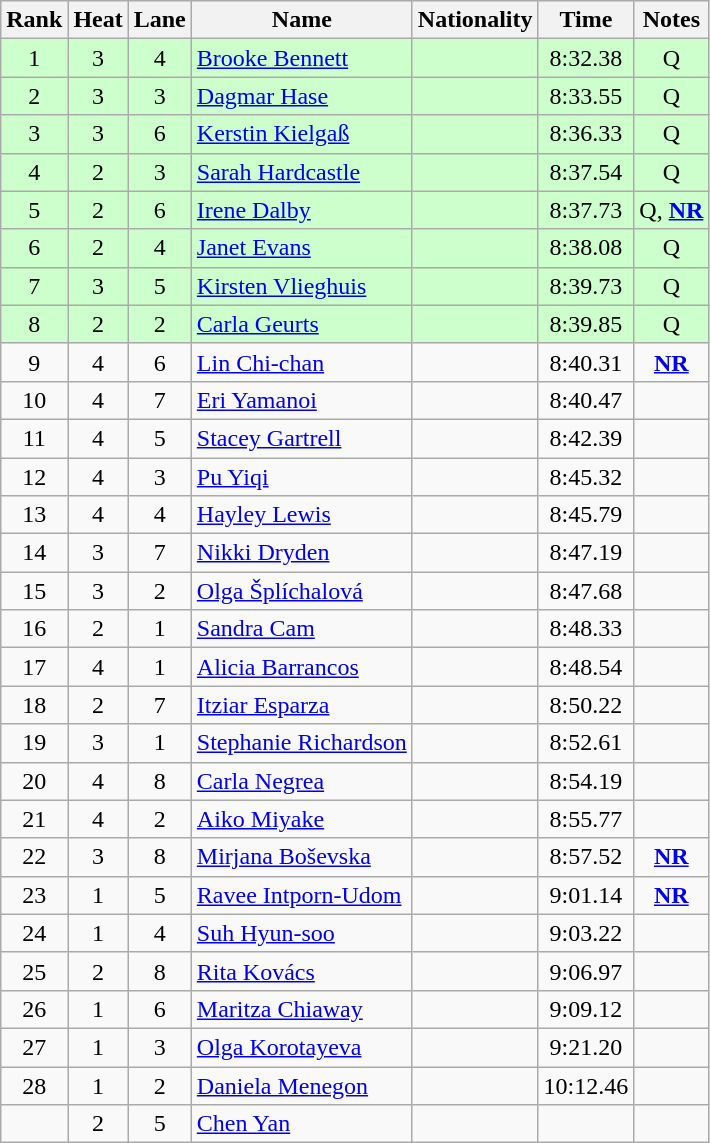<table class="wikitable sortable" style="text-align:center">
<tr>
<th>Rank</th>
<th>Heat</th>
<th>Lane</th>
<th>Name</th>
<th>Nationality</th>
<th>Time</th>
<th>Notes</th>
</tr>
<tr bgcolor=#cfc>
<td>1</td>
<td>3</td>
<td>4</td>
<td align=left><a href='#'>Brooke Bennett</a></td>
<td align=left></td>
<td>8:32.38</td>
<td>Q</td>
</tr>
<tr bgcolor=#cfc>
<td>2</td>
<td>3</td>
<td>3</td>
<td align=left><a href='#'>Dagmar Hase</a></td>
<td align=left></td>
<td>8:33.55</td>
<td>Q</td>
</tr>
<tr bgcolor=#cfc>
<td>3</td>
<td>3</td>
<td>6</td>
<td align=left><a href='#'>Kerstin Kielgaß</a></td>
<td align=left></td>
<td>8:36.33</td>
<td>Q</td>
</tr>
<tr bgcolor=#cfc>
<td>4</td>
<td>2</td>
<td>3</td>
<td align=left><a href='#'>Sarah Hardcastle</a></td>
<td align=left></td>
<td>8:37.54</td>
<td>Q</td>
</tr>
<tr bgcolor=#cfc>
<td>5</td>
<td>2</td>
<td>6</td>
<td align=left><a href='#'>Irene Dalby</a></td>
<td align=left></td>
<td>8:37.73</td>
<td>Q, <strong><a href='#'>NR</a></strong></td>
</tr>
<tr bgcolor=#cfc>
<td>6</td>
<td>2</td>
<td>4</td>
<td align=left><a href='#'>Janet Evans</a></td>
<td align=left></td>
<td>8:38.08</td>
<td>Q</td>
</tr>
<tr bgcolor=#cfc>
<td>7</td>
<td>3</td>
<td>5</td>
<td align=left><a href='#'>Kirsten Vlieghuis</a></td>
<td align=left></td>
<td>8:39.73</td>
<td>Q</td>
</tr>
<tr bgcolor=#cfc>
<td>8</td>
<td>2</td>
<td>2</td>
<td align=left><a href='#'>Carla Geurts</a></td>
<td align=left></td>
<td>8:39.85</td>
<td>Q</td>
</tr>
<tr>
<td>9</td>
<td>4</td>
<td>6</td>
<td align=left><a href='#'>Lin Chi-chan</a></td>
<td align=left></td>
<td>8:40.31</td>
<td><strong><a href='#'>NR</a></strong></td>
</tr>
<tr>
<td>10</td>
<td>4</td>
<td>7</td>
<td align=left><a href='#'>Eri Yamanoi</a></td>
<td align=left></td>
<td>8:40.47</td>
<td></td>
</tr>
<tr>
<td>11</td>
<td>4</td>
<td>5</td>
<td align=left><a href='#'>Stacey Gartrell</a></td>
<td align=left></td>
<td>8:42.39</td>
<td></td>
</tr>
<tr>
<td>12</td>
<td>4</td>
<td>3</td>
<td align=left><a href='#'>Pu Yiqi</a></td>
<td align=left></td>
<td>8:45.32</td>
<td></td>
</tr>
<tr>
<td>13</td>
<td>4</td>
<td>4</td>
<td align=left><a href='#'>Hayley Lewis</a></td>
<td align=left></td>
<td>8:45.79</td>
<td></td>
</tr>
<tr>
<td>14</td>
<td>3</td>
<td>7</td>
<td align=left><a href='#'>Nikki Dryden</a></td>
<td align=left></td>
<td>8:47.19</td>
<td></td>
</tr>
<tr>
<td>15</td>
<td>3</td>
<td>2</td>
<td align=left><a href='#'>Olga Šplíchalová</a></td>
<td align=left></td>
<td>8:47.68</td>
<td></td>
</tr>
<tr>
<td>16</td>
<td>2</td>
<td>1</td>
<td align=left><a href='#'>Sandra Cam</a></td>
<td align=left></td>
<td>8:48.33</td>
<td></td>
</tr>
<tr>
<td>17</td>
<td>4</td>
<td>1</td>
<td align=left><a href='#'>Alicia Barrancos</a></td>
<td align=left></td>
<td>8:48.54</td>
<td></td>
</tr>
<tr>
<td>18</td>
<td>2</td>
<td>7</td>
<td align=left><a href='#'>Itziar Esparza</a></td>
<td align=left></td>
<td>8:50.22</td>
<td></td>
</tr>
<tr>
<td>19</td>
<td>3</td>
<td>1</td>
<td align=left><a href='#'>Stephanie Richardson</a></td>
<td align=left></td>
<td>8:52.61</td>
<td></td>
</tr>
<tr>
<td>20</td>
<td>4</td>
<td>8</td>
<td align=left><a href='#'>Carla Negrea</a></td>
<td align=left></td>
<td>8:54.19</td>
<td></td>
</tr>
<tr>
<td>21</td>
<td>4</td>
<td>2</td>
<td align=left><a href='#'>Aiko Miyake</a></td>
<td align=left></td>
<td>8:55.77</td>
<td></td>
</tr>
<tr>
<td>22</td>
<td>3</td>
<td>8</td>
<td align=left><a href='#'>Mirjana Boševska</a></td>
<td align=left></td>
<td>8:57.52</td>
<td><strong><a href='#'>NR</a></strong></td>
</tr>
<tr>
<td>23</td>
<td>1</td>
<td>5</td>
<td align=left><a href='#'>Ravee Intporn-Udom</a></td>
<td align=left></td>
<td>9:01.14</td>
<td><strong><a href='#'>NR</a></strong></td>
</tr>
<tr>
<td>24</td>
<td>1</td>
<td>4</td>
<td align=left><a href='#'>Suh Hyun-soo</a></td>
<td align=left></td>
<td>9:03.22</td>
<td></td>
</tr>
<tr>
<td>25</td>
<td>2</td>
<td>8</td>
<td align=left><a href='#'>Rita Kovács</a></td>
<td align=left></td>
<td>9:06.97</td>
<td></td>
</tr>
<tr>
<td>26</td>
<td>1</td>
<td>6</td>
<td align=left><a href='#'>Maritza Chiaway</a></td>
<td align=left></td>
<td>9:09.12</td>
<td></td>
</tr>
<tr>
<td>27</td>
<td>1</td>
<td>3</td>
<td align=left><a href='#'>Olga Korotayeva</a></td>
<td align=left></td>
<td>9:21.20</td>
<td></td>
</tr>
<tr>
<td>28</td>
<td>1</td>
<td>2</td>
<td align=left><a href='#'>Daniela Menegon</a></td>
<td align=left></td>
<td>10:12.46</td>
<td></td>
</tr>
<tr>
<td></td>
<td>2</td>
<td>5</td>
<td align=left><a href='#'>Chen Yan</a></td>
<td align=left></td>
<td></td>
<td></td>
</tr>
</table>
